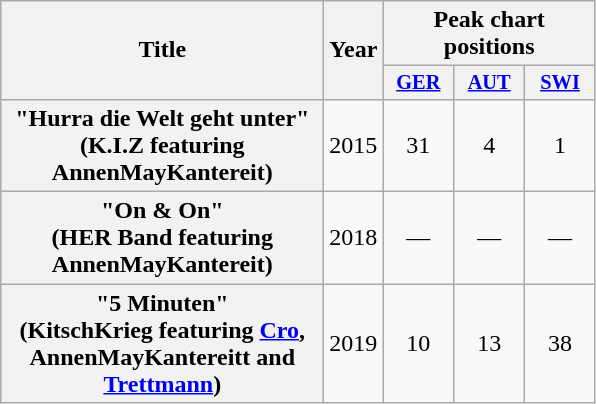<table class="wikitable plainrowheaders" style="text-align:center;">
<tr>
<th scope="col" rowspan="2" style="width:13em;">Title</th>
<th scope="col" rowspan="2" style="width:1em;">Year</th>
<th scope="col" colspan="3">Peak chart positions</th>
</tr>
<tr>
<th scope="col" style="width:3em;font-size:85%;"><a href='#'>GER</a><br></th>
<th scope="col" style="width:3em;font-size:85%;"><a href='#'>AUT</a><br></th>
<th scope="col" style="width:3em;font-size:85%"><a href='#'>SWI</a><br></th>
</tr>
<tr>
<th scope="row">"Hurra die Welt geht unter" <br> (K.I.Z featuring AnnenMayKantereit)</th>
<td>2015</td>
<td>31</td>
<td>4</td>
<td>1</td>
</tr>
<tr>
<th scope="row">"On & On" <br> (HER Band featuring AnnenMayKantereit)</th>
<td>2018</td>
<td>—</td>
<td>—</td>
<td>—</td>
</tr>
<tr>
<th scope="row">"5 Minuten" <br> (KitschKrieg featuring <a href='#'>Cro</a>, AnnenMayKantereitt and <a href='#'>Trettmann</a>)</th>
<td>2019</td>
<td>10</td>
<td>13</td>
<td>38</td>
</tr>
</table>
